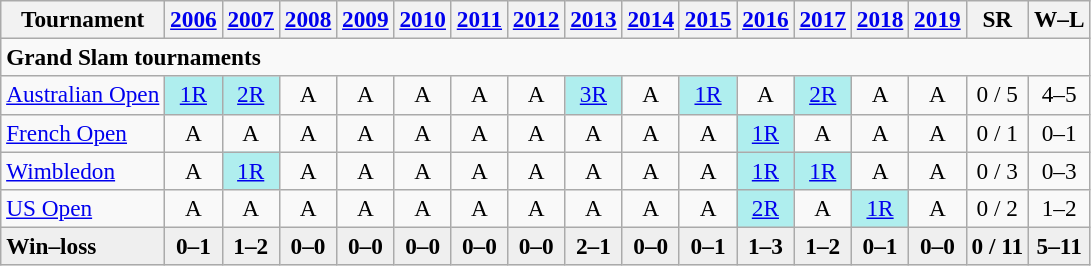<table class=wikitable style=text-align:center;font-size:97%>
<tr>
<th>Tournament</th>
<th><a href='#'>2006</a></th>
<th><a href='#'>2007</a></th>
<th><a href='#'>2008</a></th>
<th><a href='#'>2009</a></th>
<th><a href='#'>2010</a></th>
<th><a href='#'>2011</a></th>
<th><a href='#'>2012</a></th>
<th><a href='#'>2013</a></th>
<th><a href='#'>2014</a></th>
<th><a href='#'>2015</a></th>
<th><a href='#'>2016</a></th>
<th><a href='#'>2017</a></th>
<th><a href='#'>2018</a></th>
<th><a href='#'>2019</a></th>
<th>SR</th>
<th>W–L</th>
</tr>
<tr>
<td colspan=17 align=left><strong>Grand Slam tournaments</strong></td>
</tr>
<tr>
<td align=left><a href='#'>Australian Open</a></td>
<td bgcolor=afeeee><a href='#'>1R</a></td>
<td bgcolor=afeeee><a href='#'>2R</a></td>
<td>A</td>
<td>A</td>
<td>A</td>
<td>A</td>
<td>A</td>
<td bgcolor=afeeee><a href='#'>3R</a></td>
<td>A</td>
<td bgcolor=afeeee><a href='#'>1R</a></td>
<td>A</td>
<td bgcolor=afeeee><a href='#'>2R</a></td>
<td>A</td>
<td>A</td>
<td>0 / 5</td>
<td>4–5</td>
</tr>
<tr>
<td align=left><a href='#'>French Open</a></td>
<td>A</td>
<td>A</td>
<td>A</td>
<td>A</td>
<td>A</td>
<td>A</td>
<td>A</td>
<td>A</td>
<td>A</td>
<td>A</td>
<td bgcolor=afeeee><a href='#'>1R</a></td>
<td>A</td>
<td>A</td>
<td>A</td>
<td>0 / 1</td>
<td>0–1</td>
</tr>
<tr>
<td align=left><a href='#'>Wimbledon</a></td>
<td>A</td>
<td bgcolor=afeeee><a href='#'>1R</a></td>
<td>A</td>
<td>A</td>
<td>A</td>
<td>A</td>
<td>A</td>
<td>A</td>
<td>A</td>
<td>A</td>
<td bgcolor=afeeee><a href='#'>1R</a></td>
<td bgcolor=afeeee><a href='#'>1R</a></td>
<td>A</td>
<td>A</td>
<td>0 / 3</td>
<td>0–3</td>
</tr>
<tr>
<td align=left><a href='#'>US Open</a></td>
<td>A</td>
<td>A</td>
<td>A</td>
<td>A</td>
<td>A</td>
<td>A</td>
<td>A</td>
<td>A</td>
<td>A</td>
<td>A</td>
<td bgcolor=afeeee><a href='#'>2R</a></td>
<td>A</td>
<td bgcolor=afeeee><a href='#'>1R</a></td>
<td>A</td>
<td>0 / 2</td>
<td>1–2</td>
</tr>
<tr style="font-weight:bold; background:#efefef;">
<td style=text-align:left>Win–loss</td>
<td>0–1</td>
<td>1–2</td>
<td>0–0</td>
<td>0–0</td>
<td>0–0</td>
<td>0–0</td>
<td>0–0</td>
<td>2–1</td>
<td>0–0</td>
<td>0–1</td>
<td>1–3</td>
<td>1–2</td>
<td>0–1</td>
<td>0–0</td>
<td>0 / 11</td>
<td>5–11</td>
</tr>
</table>
